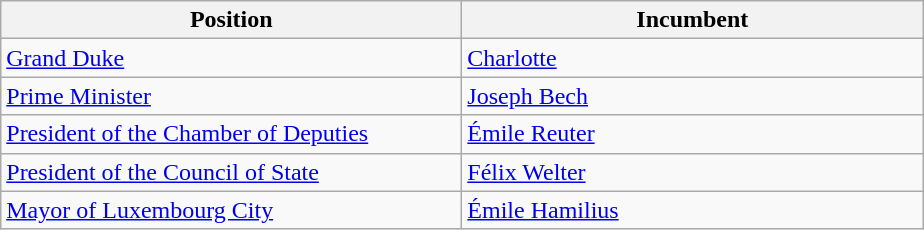<table class="wikitable">
<tr>
<th width="300">Position</th>
<th width="300">Incumbent</th>
</tr>
<tr>
<td><a href='#'>Grand Duke</a></td>
<td><a href='#'>Charlotte</a></td>
</tr>
<tr>
<td><a href='#'>Prime Minister</a></td>
<td><a href='#'>Joseph Bech</a></td>
</tr>
<tr>
<td><a href='#'>President of the Chamber of Deputies</a></td>
<td><a href='#'>Émile Reuter</a></td>
</tr>
<tr>
<td><a href='#'>President of the Council of State</a></td>
<td><a href='#'>Félix Welter</a></td>
</tr>
<tr>
<td><a href='#'>Mayor of Luxembourg City</a></td>
<td><a href='#'>Émile Hamilius</a></td>
</tr>
</table>
